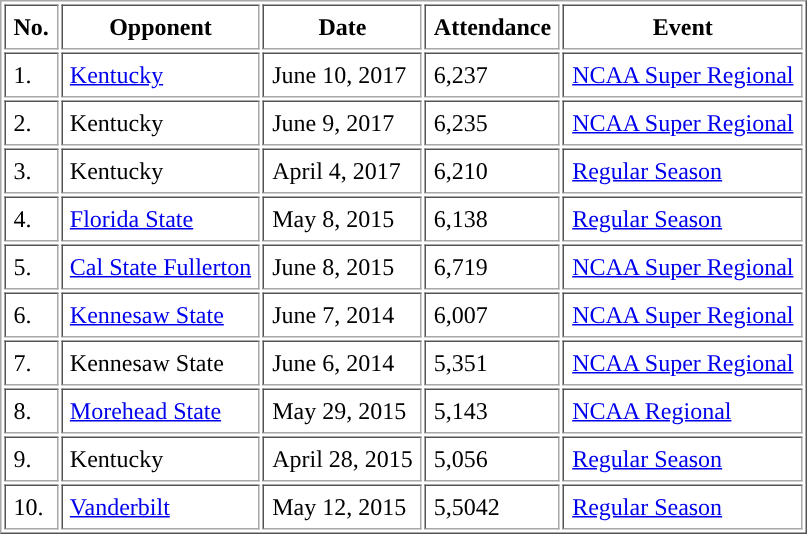<table border="1" cellpadding="5">
<tr>
<th>No.</th>
<th>Opponent</th>
<th>Date</th>
<th>Attendance</th>
<th>Event</th>
</tr>
<tr>
<td>1.</td>
<td><a href='#'>Kentucky</a></td>
<td>June 10, 2017</td>
<td>6,237</td>
<td><a href='#'>NCAA Super Regional</a></td>
</tr>
<tr>
<td>2.</td>
<td>Kentucky</td>
<td>June 9, 2017</td>
<td>6,235</td>
<td><a href='#'>NCAA Super Regional</a></td>
</tr>
<tr>
<td>3.</td>
<td>Kentucky</td>
<td>April 4, 2017</td>
<td>6,210</td>
<td><a href='#'>Regular Season</a></td>
</tr>
<tr>
<td>4.</td>
<td><a href='#'>Florida State</a></td>
<td>May 8, 2015</td>
<td>6,138</td>
<td><a href='#'>Regular Season</a></td>
</tr>
<tr>
<td>5.</td>
<td><a href='#'>Cal State Fullerton</a></td>
<td>June 8, 2015</td>
<td>6,719</td>
<td><a href='#'>NCAA Super Regional</a></td>
</tr>
<tr>
<td>6.</td>
<td><a href='#'>Kennesaw State</a></td>
<td>June 7, 2014</td>
<td>6,007</td>
<td><a href='#'>NCAA Super Regional</a></td>
</tr>
<tr>
<td>7.</td>
<td>Kennesaw State</td>
<td>June 6, 2014</td>
<td>5,351</td>
<td><a href='#'>NCAA Super Regional</a></td>
</tr>
<tr>
<td>8.</td>
<td><a href='#'>Morehead State</a></td>
<td>May 29, 2015</td>
<td>5,143</td>
<td><a href='#'>NCAA Regional</a></td>
</tr>
<tr>
<td>9.</td>
<td>Kentucky</td>
<td>April 28, 2015</td>
<td>5,056</td>
<td><a href='#'>Regular Season</a></td>
</tr>
<tr>
<td>10.</td>
<td><a href='#'>Vanderbilt</a></td>
<td>May 12, 2015</td>
<td>5,5042</td>
<td><a href='#'>Regular Season</a></td>
</tr>
</table>
